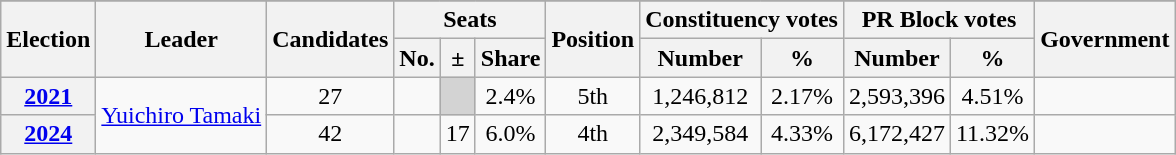<table class="wikitable sortable">
<tr>
</tr>
<tr>
<th rowspan=2>Election</th>
<th rowspan=2>Leader</th>
<th rowspan=2>Candidates</th>
<th colspan=3>Seats</th>
<th rowspan=2>Position</th>
<th colspan=2>Constituency votes</th>
<th colspan=2>PR Block votes</th>
<th rowspan=2>Government</th>
</tr>
<tr>
<th>No.</th>
<th>±</th>
<th>Share</th>
<th>Number</th>
<th>%</th>
<th>Number</th>
<th>%</th>
</tr>
<tr style="text-align:center;">
<th><a href='#'>2021</a></th>
<td rowspan=2><a href='#'>Yuichiro Tamaki</a></td>
<td>27</td>
<td></td>
<td bgcolor="lightgrey"></td>
<td>2.4%</td>
<td>5th</td>
<td>1,246,812</td>
<td>2.17%</td>
<td>2,593,396</td>
<td>4.51%</td>
<td></td>
</tr>
<tr style="text-align:center;">
<th><a href='#'>2024</a></th>
<td>42</td>
<td></td>
<td> 17</td>
<td>6.0%</td>
<td> 4th</td>
<td>2,349,584</td>
<td>4.33%</td>
<td>6,172,427</td>
<td>11.32%</td>
<td></td>
</tr>
</table>
